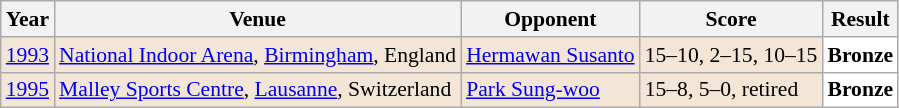<table class="sortable wikitable" style="font-size: 90%;">
<tr>
<th>Year</th>
<th>Venue</th>
<th>Opponent</th>
<th>Score</th>
<th>Result</th>
</tr>
<tr style="background:#F3E6D7">
<td align="center"><a href='#'>1993</a></td>
<td align="left"><a href='#'>National Indoor Arena</a>, <a href='#'>Birmingham</a>, England</td>
<td align="left"> <a href='#'>Hermawan Susanto</a></td>
<td align="left">15–10, 2–15, 10–15</td>
<td style="text-align:left; background:white"> <strong>Bronze</strong></td>
</tr>
<tr style="background:#F3E6D7">
<td align="center"><a href='#'>1995</a></td>
<td align="left"><a href='#'>Malley Sports Centre</a>, <a href='#'>Lausanne</a>, Switzerland</td>
<td align="left"> <a href='#'>Park Sung-woo</a></td>
<td align="left">15–8, 5–0, retired</td>
<td style="text-align:left; background:white"> <strong>Bronze</strong></td>
</tr>
</table>
